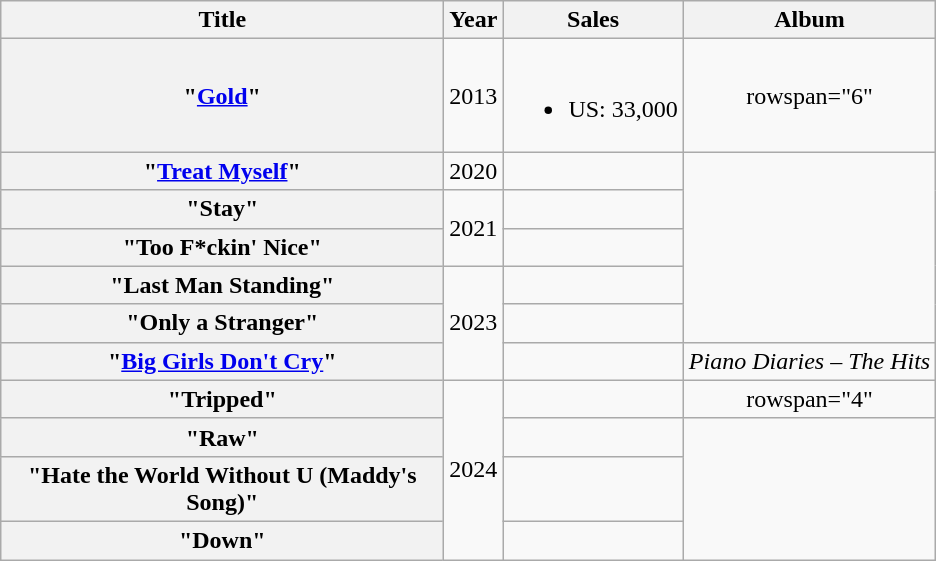<table class="wikitable plainrowheaders" style="text-align:center;">
<tr>
<th scope="col" style="width:18em;">Title</th>
<th scope="col">Year</th>
<th scope="col">Sales</th>
<th scope="col">Album</th>
</tr>
<tr>
<th scope="row">"<a href='#'>Gold</a>"</th>
<td>2013</td>
<td><br><ul><li>US: 33,000</li></ul></td>
<td>rowspan="6" </td>
</tr>
<tr>
<th scope="row">"<a href='#'>Treat Myself</a>"</th>
<td>2020</td>
<td></td>
</tr>
<tr>
<th scope="row">"Stay"</th>
<td rowspan="2">2021</td>
<td></td>
</tr>
<tr>
<th scope="row">"Too F*ckin' Nice"</th>
<td></td>
</tr>
<tr>
<th scope="row">"Last Man Standing"</th>
<td rowspan="3">2023</td>
<td></td>
</tr>
<tr>
<th scope="row">"Only a Stranger"</th>
<td></td>
</tr>
<tr>
<th scope="row">"<a href='#'>Big Girls Don't Cry</a>"<br></th>
<td></td>
<td><em>Piano Diaries – The Hits</em></td>
</tr>
<tr>
<th scope="row">"Tripped"</th>
<td rowspan="4">2024</td>
<td></td>
<td>rowspan="4" </td>
</tr>
<tr>
<th scope="row">"Raw"</th>
<td></td>
</tr>
<tr>
<th scope="row">"Hate the World Without U (Maddy's Song)"</th>
<td></td>
</tr>
<tr>
<th scope="row">"Down"</th>
<td></td>
</tr>
</table>
